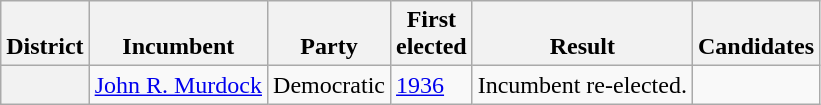<table class=wikitable>
<tr valign=bottom>
<th>District</th>
<th>Incumbent</th>
<th>Party</th>
<th>First<br>elected</th>
<th>Result</th>
<th>Candidates</th>
</tr>
<tr>
<th></th>
<td><a href='#'>John R. Murdock</a></td>
<td>Democratic</td>
<td><a href='#'>1936</a></td>
<td>Incumbent re-elected.</td>
<td nowrap></td>
</tr>
</table>
